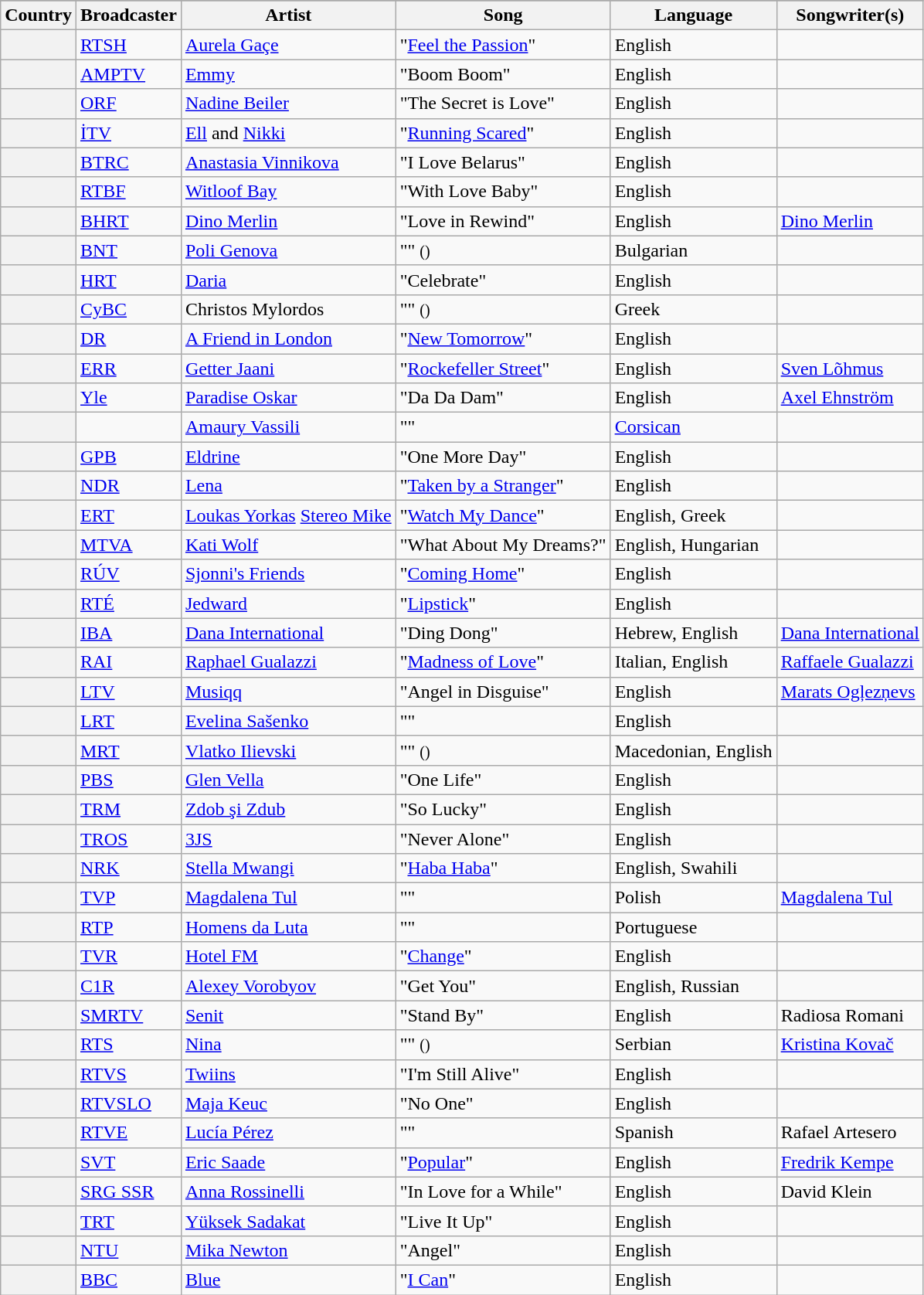<table class="wikitable plainrowheaders">
<tr>
</tr>
<tr>
<th scope="col">Country</th>
<th scope="col">Broadcaster</th>
<th scope="col">Artist</th>
<th scope="col">Song</th>
<th scope="col">Language</th>
<th scope="col">Songwriter(s)</th>
</tr>
<tr>
<th scope="row"></th>
<td><a href='#'>RTSH</a></td>
<td><a href='#'>Aurela Gaçe</a></td>
<td>"<a href='#'>Feel the Passion</a>"</td>
<td>English</td>
<td></td>
</tr>
<tr>
<th scope="row"></th>
<td><a href='#'>AMPTV</a></td>
<td><a href='#'>Emmy</a></td>
<td>"Boom Boom"</td>
<td>English</td>
<td></td>
</tr>
<tr>
<th scope="row"></th>
<td><a href='#'>ORF</a></td>
<td><a href='#'>Nadine Beiler</a></td>
<td>"The Secret is Love"</td>
<td>English</td>
<td></td>
</tr>
<tr>
<th scope="row"></th>
<td><a href='#'>İTV</a></td>
<td><a href='#'>Ell</a> and <a href='#'>Nikki</a></td>
<td>"<a href='#'>Running Scared</a>"</td>
<td>English</td>
<td></td>
</tr>
<tr>
<th scope="row"></th>
<td><a href='#'>BTRC</a></td>
<td><a href='#'>Anastasia Vinnikova</a></td>
<td>"I Love Belarus"</td>
<td>English</td>
<td></td>
</tr>
<tr>
<th scope="row"></th>
<td><a href='#'>RTBF</a></td>
<td><a href='#'>Witloof Bay</a></td>
<td>"With Love Baby"</td>
<td>English</td>
<td></td>
</tr>
<tr>
<th scope="row"></th>
<td><a href='#'>BHRT</a></td>
<td><a href='#'>Dino Merlin</a></td>
<td>"Love in Rewind"</td>
<td>English</td>
<td><a href='#'>Dino Merlin</a></td>
</tr>
<tr>
<th scope="row"></th>
<td><a href='#'>BNT</a></td>
<td><a href='#'>Poli Genova</a></td>
<td>"" <small>()</small></td>
<td>Bulgarian</td>
<td></td>
</tr>
<tr>
<th scope="row"></th>
<td><a href='#'>HRT</a></td>
<td><a href='#'>Daria</a></td>
<td>"Celebrate"</td>
<td>English</td>
<td></td>
</tr>
<tr>
<th scope="row"></th>
<td><a href='#'>CyBC</a></td>
<td>Christos Mylordos</td>
<td>"" <small>()</small></td>
<td>Greek</td>
<td></td>
</tr>
<tr>
<th scope="row"></th>
<td><a href='#'>DR</a></td>
<td><a href='#'>A Friend in London</a></td>
<td>"<a href='#'>New Tomorrow</a>"</td>
<td>English</td>
<td></td>
</tr>
<tr>
<th scope="row"></th>
<td><a href='#'>ERR</a></td>
<td><a href='#'>Getter Jaani</a></td>
<td>"<a href='#'>Rockefeller Street</a>"</td>
<td>English</td>
<td><a href='#'>Sven Lõhmus</a></td>
</tr>
<tr>
<th scope="row"></th>
<td><a href='#'>Yle</a></td>
<td><a href='#'>Paradise Oskar</a></td>
<td>"Da Da Dam"</td>
<td>English</td>
<td><a href='#'>Axel Ehnström</a></td>
</tr>
<tr>
<th scope="row"></th>
<td></td>
<td><a href='#'>Amaury Vassili</a></td>
<td>""</td>
<td><a href='#'>Corsican</a></td>
<td></td>
</tr>
<tr>
<th scope="row"></th>
<td><a href='#'>GPB</a></td>
<td><a href='#'>Eldrine</a></td>
<td>"One More Day"</td>
<td>English</td>
<td></td>
</tr>
<tr>
<th scope="row"></th>
<td><a href='#'>NDR</a></td>
<td><a href='#'>Lena</a></td>
<td>"<a href='#'>Taken by a Stranger</a>"</td>
<td>English</td>
<td></td>
</tr>
<tr>
<th scope="row"></th>
<td><a href='#'>ERT</a></td>
<td><a href='#'>Loukas Yorkas</a>  <a href='#'>Stereo Mike</a></td>
<td>"<a href='#'>Watch My Dance</a>"</td>
<td>English, Greek</td>
<td></td>
</tr>
<tr>
<th scope="row"></th>
<td><a href='#'>MTVA</a></td>
<td><a href='#'>Kati Wolf</a></td>
<td>"What About My Dreams?"</td>
<td>English, Hungarian</td>
<td></td>
</tr>
<tr>
<th scope="row"></th>
<td><a href='#'>RÚV</a></td>
<td><a href='#'>Sjonni's Friends</a></td>
<td>"<a href='#'>Coming Home</a>"</td>
<td>English</td>
<td></td>
</tr>
<tr>
<th scope="row"></th>
<td><a href='#'>RTÉ</a></td>
<td><a href='#'>Jedward</a></td>
<td>"<a href='#'>Lipstick</a>"</td>
<td>English</td>
<td></td>
</tr>
<tr>
<th scope="row"></th>
<td><a href='#'>IBA</a></td>
<td><a href='#'>Dana International</a></td>
<td>"Ding Dong"</td>
<td>Hebrew, English</td>
<td><a href='#'>Dana International</a></td>
</tr>
<tr>
<th scope="row"></th>
<td><a href='#'>RAI</a></td>
<td><a href='#'>Raphael Gualazzi</a></td>
<td>"<a href='#'>Madness of Love</a>"</td>
<td>Italian, English</td>
<td><a href='#'>Raffaele Gualazzi</a></td>
</tr>
<tr>
<th scope="row"></th>
<td><a href='#'>LTV</a></td>
<td><a href='#'>Musiqq</a></td>
<td>"Angel in Disguise"</td>
<td>English</td>
<td><a href='#'>Marats Ogļezņevs</a></td>
</tr>
<tr>
<th scope="row"></th>
<td><a href='#'>LRT</a></td>
<td><a href='#'>Evelina Sašenko</a></td>
<td>""</td>
<td>English</td>
<td></td>
</tr>
<tr>
<th scope="row"></th>
<td><a href='#'>MRT</a></td>
<td><a href='#'>Vlatko Ilievski</a></td>
<td>"" <small>()</small></td>
<td>Macedonian, English</td>
<td></td>
</tr>
<tr>
<th scope="row"></th>
<td><a href='#'>PBS</a></td>
<td><a href='#'>Glen Vella</a></td>
<td>"One Life"</td>
<td>English</td>
<td></td>
</tr>
<tr>
<th scope="row"></th>
<td><a href='#'>TRM</a></td>
<td><a href='#'>Zdob şi Zdub</a></td>
<td>"So Lucky"</td>
<td>English</td>
<td></td>
</tr>
<tr>
<th scope="row"></th>
<td><a href='#'>TROS</a></td>
<td><a href='#'>3JS</a></td>
<td>"Never Alone"</td>
<td>English</td>
<td></td>
</tr>
<tr>
<th scope="row"></th>
<td><a href='#'>NRK</a></td>
<td><a href='#'>Stella Mwangi</a></td>
<td>"<a href='#'>Haba Haba</a>"</td>
<td>English, Swahili</td>
<td></td>
</tr>
<tr>
<th scope="row"></th>
<td><a href='#'>TVP</a></td>
<td><a href='#'>Magdalena Tul</a></td>
<td>""</td>
<td>Polish</td>
<td><a href='#'>Magdalena Tul</a></td>
</tr>
<tr>
<th scope="row"></th>
<td><a href='#'>RTP</a></td>
<td><a href='#'>Homens da Luta</a></td>
<td>""</td>
<td>Portuguese</td>
<td></td>
</tr>
<tr>
<th scope="row"></th>
<td><a href='#'>TVR</a></td>
<td><a href='#'>Hotel FM</a></td>
<td>"<a href='#'>Change</a>"</td>
<td>English</td>
<td></td>
</tr>
<tr>
<th scope="row"></th>
<td><a href='#'>C1R</a></td>
<td><a href='#'>Alexey Vorobyov</a></td>
<td>"Get You"</td>
<td>English, Russian</td>
<td></td>
</tr>
<tr>
<th scope="row"></th>
<td><a href='#'>SMRTV</a></td>
<td><a href='#'>Senit</a></td>
<td>"Stand By"</td>
<td>English</td>
<td>Radiosa Romani</td>
</tr>
<tr>
<th scope="row"></th>
<td><a href='#'>RTS</a></td>
<td><a href='#'>Nina</a></td>
<td>"" <small>()</small></td>
<td>Serbian</td>
<td><a href='#'>Kristina Kovač</a></td>
</tr>
<tr>
<th scope="row"></th>
<td><a href='#'>RTVS</a></td>
<td><a href='#'>Twiins</a></td>
<td>"I'm Still Alive"</td>
<td>English</td>
<td></td>
</tr>
<tr>
<th scope="row"></th>
<td><a href='#'>RTVSLO</a></td>
<td><a href='#'>Maja Keuc</a></td>
<td>"No One"</td>
<td>English</td>
<td></td>
</tr>
<tr>
<th scope="row"></th>
<td><a href='#'>RTVE</a></td>
<td><a href='#'>Lucía Pérez</a></td>
<td>""</td>
<td>Spanish</td>
<td>Rafael Artesero</td>
</tr>
<tr>
<th scope="row"></th>
<td><a href='#'>SVT</a></td>
<td><a href='#'>Eric Saade</a></td>
<td>"<a href='#'>Popular</a>"</td>
<td>English</td>
<td><a href='#'>Fredrik Kempe</a></td>
</tr>
<tr>
<th scope="row"></th>
<td><a href='#'>SRG SSR</a></td>
<td><a href='#'>Anna Rossinelli</a></td>
<td>"In Love for a While"</td>
<td>English</td>
<td>David Klein</td>
</tr>
<tr>
<th scope="row"></th>
<td><a href='#'>TRT</a></td>
<td><a href='#'>Yüksek Sadakat</a></td>
<td>"Live It Up"</td>
<td>English</td>
<td></td>
</tr>
<tr>
<th scope="row"></th>
<td><a href='#'>NTU</a></td>
<td><a href='#'>Mika Newton</a></td>
<td>"Angel"</td>
<td>English</td>
<td></td>
</tr>
<tr>
<th scope="row"></th>
<td><a href='#'>BBC</a></td>
<td><a href='#'>Blue</a></td>
<td>"<a href='#'>I Can</a>"</td>
<td>English</td>
<td></td>
</tr>
</table>
